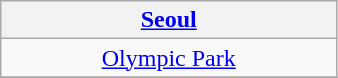<table class="wikitable" style="text-align:center" width=225>
<tr>
<th> <strong><a href='#'>Seoul</a></strong></th>
</tr>
<tr>
<td><a href='#'>Olympic Park</a></td>
</tr>
<tr>
</tr>
</table>
